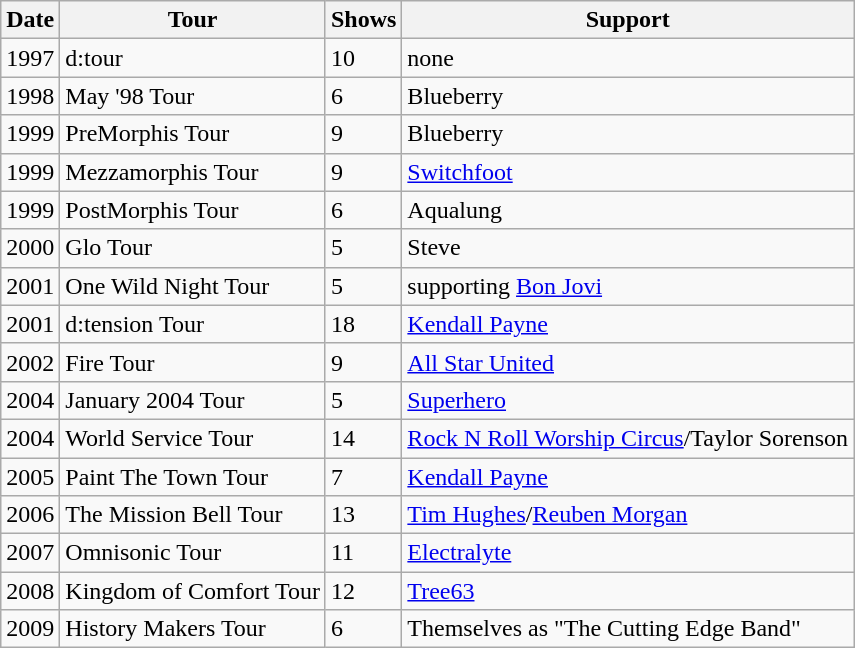<table class="wikitable">
<tr>
<th>Date</th>
<th>Tour</th>
<th>Shows</th>
<th>Support</th>
</tr>
<tr>
<td>1997</td>
<td>d:tour</td>
<td>10</td>
<td>none</td>
</tr>
<tr>
<td>1998</td>
<td>May '98 Tour</td>
<td>6</td>
<td>Blueberry</td>
</tr>
<tr>
<td>1999</td>
<td>PreMorphis Tour</td>
<td>9</td>
<td>Blueberry</td>
</tr>
<tr>
<td>1999</td>
<td>Mezzamorphis Tour</td>
<td>9</td>
<td><a href='#'>Switchfoot</a></td>
</tr>
<tr>
<td>1999</td>
<td>PostMorphis Tour</td>
<td>6</td>
<td>Aqualung</td>
</tr>
<tr>
<td>2000</td>
<td>Glo Tour</td>
<td>5</td>
<td>Steve</td>
</tr>
<tr>
<td>2001</td>
<td>One Wild Night Tour</td>
<td>5</td>
<td>supporting <a href='#'>Bon Jovi</a></td>
</tr>
<tr>
<td>2001</td>
<td>d:tension Tour</td>
<td>18</td>
<td><a href='#'>Kendall Payne</a></td>
</tr>
<tr>
<td>2002</td>
<td>Fire Tour</td>
<td>9</td>
<td><a href='#'>All Star United</a></td>
</tr>
<tr>
<td>2004</td>
<td>January 2004 Tour</td>
<td>5</td>
<td><a href='#'>Superhero</a></td>
</tr>
<tr>
<td>2004</td>
<td>World Service Tour</td>
<td>14</td>
<td><a href='#'>Rock N Roll Worship Circus</a>/Taylor Sorenson</td>
</tr>
<tr>
<td>2005</td>
<td>Paint The Town Tour</td>
<td>7</td>
<td><a href='#'>Kendall Payne</a></td>
</tr>
<tr>
<td>2006</td>
<td>The Mission Bell Tour</td>
<td>13</td>
<td><a href='#'>Tim Hughes</a>/<a href='#'>Reuben Morgan</a></td>
</tr>
<tr>
<td>2007</td>
<td>Omnisonic Tour</td>
<td>11</td>
<td><a href='#'>Electralyte</a></td>
</tr>
<tr>
<td>2008</td>
<td>Kingdom of Comfort Tour</td>
<td>12</td>
<td><a href='#'>Tree63</a></td>
</tr>
<tr>
<td>2009</td>
<td>History Makers Tour</td>
<td>6</td>
<td>Themselves as "The Cutting Edge Band"</td>
</tr>
</table>
